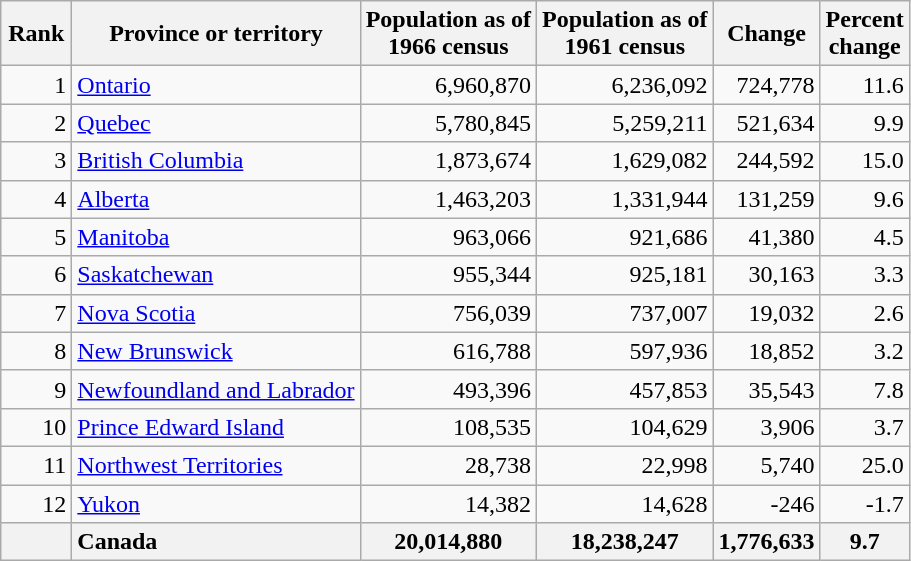<table class="wikitable sortable mw-datatable" style="text-align: right;">
<tr>
<th style="width:40px" style="text-align: center;">Rank</th>
<th style="text-align: center;">Province or territory</th>
<th style="text-align: center;" data-sort-type="number">Population as of<br>1966 census</th>
<th style="text-align: center;" data-sort-type="number">Population as of<br>1961 census</th>
<th style="text-align: center;" data-sort-type="number">Change</th>
<th style="text-align: center;" data-sort-type="number">Percent<br>change</th>
</tr>
<tr>
<td>1</td>
<td style="text-align: left;"><a href='#'>Ontario</a></td>
<td>6,960,870</td>
<td>6,236,092</td>
<td>724,778 </td>
<td>11.6 </td>
</tr>
<tr>
<td>2</td>
<td style="text-align: left;"><a href='#'>Quebec</a></td>
<td>5,780,845</td>
<td>5,259,211</td>
<td>521,634 </td>
<td>9.9 </td>
</tr>
<tr>
<td>3</td>
<td style="text-align: left;"><a href='#'>British Columbia</a></td>
<td>1,873,674</td>
<td>1,629,082</td>
<td>244,592 </td>
<td>15.0 </td>
</tr>
<tr>
<td>4</td>
<td style="text-align: left;"><a href='#'>Alberta</a></td>
<td>1,463,203</td>
<td>1,331,944</td>
<td>131,259 </td>
<td>9.6 </td>
</tr>
<tr>
<td>5</td>
<td style="text-align: left;"><a href='#'>Manitoba</a></td>
<td>963,066</td>
<td>921,686</td>
<td>41,380 </td>
<td>4.5 </td>
</tr>
<tr>
<td>6</td>
<td style="text-align: left;"><a href='#'>Saskatchewan</a></td>
<td>955,344</td>
<td>925,181</td>
<td>30,163 </td>
<td>3.3 </td>
</tr>
<tr>
<td>7</td>
<td style="text-align: left;"><a href='#'>Nova Scotia</a></td>
<td>756,039</td>
<td>737,007</td>
<td>19,032 </td>
<td>2.6 </td>
</tr>
<tr>
<td>8</td>
<td style="text-align: left;"><a href='#'>New Brunswick</a></td>
<td>616,788</td>
<td>597,936</td>
<td>18,852 </td>
<td>3.2 </td>
</tr>
<tr>
<td>9</td>
<td style="text-align: left;"><a href='#'>Newfoundland and Labrador</a></td>
<td>493,396</td>
<td>457,853</td>
<td>35,543 </td>
<td>7.8 </td>
</tr>
<tr>
<td>10</td>
<td style="text-align: left;"><a href='#'>Prince Edward Island</a></td>
<td>108,535</td>
<td>104,629</td>
<td>3,906 </td>
<td>3.7 </td>
</tr>
<tr>
<td>11</td>
<td style="text-align: left;"><a href='#'>Northwest Territories</a></td>
<td>28,738</td>
<td>22,998</td>
<td>5,740 </td>
<td>25.0 </td>
</tr>
<tr>
<td>12</td>
<td style="text-align: left;"><a href='#'>Yukon</a></td>
<td>14,382</td>
<td>14,628</td>
<td>-246 </td>
<td>-1.7 </td>
</tr>
<tr>
<th></th>
<th style="text-align: left;">Canada</th>
<th>20,014,880</th>
<th>18,238,247</th>
<th>1,776,633 </th>
<th>9.7 </th>
</tr>
</table>
